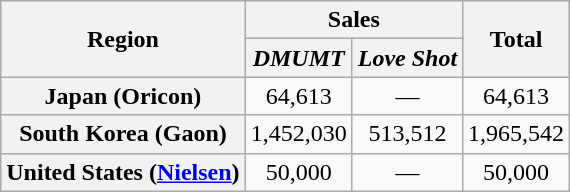<table class="wikitable plainrowheaders" style="text-align:center">
<tr>
<th rowspan="2">Region</th>
<th colspan="2">Sales</th>
<th rowspan="2">Total</th>
</tr>
<tr>
<th><em>DMUMT</em></th>
<th><em>Love Shot</em></th>
</tr>
<tr>
<th scope="row">Japan (Oricon)</th>
<td>64,613</td>
<td>—</td>
<td>64,613</td>
</tr>
<tr>
<th scope="row">South Korea (Gaon)</th>
<td>1,452,030</td>
<td>513,512</td>
<td>1,965,542</td>
</tr>
<tr>
<th scope="row">United States (<a href='#'>Nielsen</a>)</th>
<td>50,000</td>
<td>—</td>
<td>50,000</td>
</tr>
</table>
